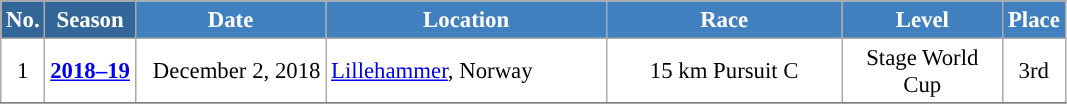<table class="wikitable sortable" style="font-size:95%; text-align:center; border:grey solid 1px; border-collapse:collapse; background:#ffffff;">
<tr style="background:#efefef;">
<th style="background-color:#369; color:white;">No.</th>
<th style="background-color:#369; color:white;">Season</th>
<th style="background-color:#4180be; color:white; width:120px;">Date</th>
<th style="background-color:#4180be; color:white; width:180px;">Location</th>
<th style="background-color:#4180be; color:white; width:150px;">Race</th>
<th style="background-color:#4180be; color:white; width:100px;">Level</th>
<th style="background-color:#4180be; color:white;">Place</th>
</tr>
<tr>
<td align=center>1</td>
<td rowspan=1 align=center><strong><a href='#'>2018–19</a></strong></td>
<td align=right>December 2, 2018</td>
<td align=left> <a href='#'>Lillehammer</a>, Norway</td>
<td>15 km Pursuit C</td>
<td>Stage World Cup</td>
<td>3rd</td>
</tr>
<tr>
</tr>
</table>
